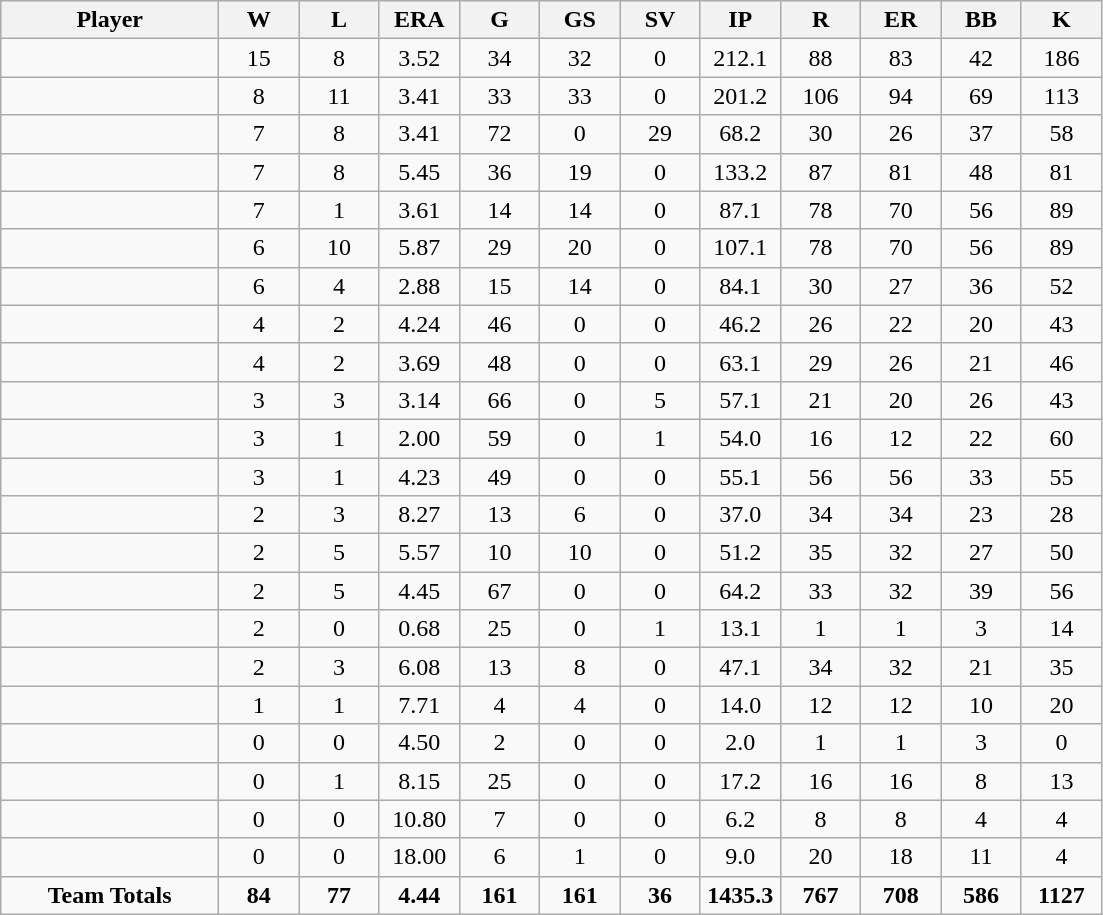<table class="wikitable sortable">
<tr>
<th bgcolor="#DDDDFF" width="19%">Player</th>
<th bgcolor="#DDDDFF" width="7%">W</th>
<th bgcolor="#DDDDFF" width="7%">L</th>
<th bgcolor="#DDDDFF" width="7%">ERA</th>
<th bgcolor="#DDDDFF" width="7%">G</th>
<th bgcolor="#DDDDFF" width="7%">GS</th>
<th bgcolor="#DDDDFF" width="7%">SV</th>
<th bgcolor="#DDDDFF" width="7%">IP</th>
<th bgcolor="#DDDDFF" width="7%">R</th>
<th bgcolor="#DDDDFF" width="7%">ER</th>
<th bgcolor="#DDDDFF" width="7%">BB</th>
<th bgcolor="#DDDDFF" width="7%">K</th>
</tr>
<tr align="center">
<td></td>
<td>15</td>
<td>8</td>
<td>3.52</td>
<td>34</td>
<td>32</td>
<td>0</td>
<td>212.1</td>
<td>88</td>
<td>83</td>
<td>42</td>
<td>186</td>
</tr>
<tr align="center">
<td></td>
<td>8</td>
<td>11</td>
<td>3.41</td>
<td>33</td>
<td>33</td>
<td>0</td>
<td>201.2</td>
<td>106</td>
<td>94</td>
<td>69</td>
<td>113</td>
</tr>
<tr align="center">
<td></td>
<td>7</td>
<td>8</td>
<td>3.41</td>
<td>72</td>
<td>0</td>
<td>29</td>
<td>68.2</td>
<td>30</td>
<td>26</td>
<td>37</td>
<td>58</td>
</tr>
<tr align="center">
<td></td>
<td>7</td>
<td>8</td>
<td>5.45</td>
<td>36</td>
<td>19</td>
<td>0</td>
<td>133.2</td>
<td>87</td>
<td>81</td>
<td>48</td>
<td>81</td>
</tr>
<tr align="center">
<td></td>
<td>7</td>
<td>1</td>
<td>3.61</td>
<td>14</td>
<td>14</td>
<td>0</td>
<td>87.1</td>
<td>78</td>
<td>70</td>
<td>56</td>
<td>89</td>
</tr>
<tr align="center">
<td></td>
<td>6</td>
<td>10</td>
<td>5.87</td>
<td>29</td>
<td>20</td>
<td>0</td>
<td>107.1</td>
<td>78</td>
<td>70</td>
<td>56</td>
<td>89</td>
</tr>
<tr align="center">
<td></td>
<td>6</td>
<td>4</td>
<td>2.88</td>
<td>15</td>
<td>14</td>
<td>0</td>
<td>84.1</td>
<td>30</td>
<td>27</td>
<td>36</td>
<td>52</td>
</tr>
<tr align="center">
<td></td>
<td>4</td>
<td>2</td>
<td>4.24</td>
<td>46</td>
<td>0</td>
<td>0</td>
<td>46.2</td>
<td>26</td>
<td>22</td>
<td>20</td>
<td>43</td>
</tr>
<tr align="center">
<td></td>
<td>4</td>
<td>2</td>
<td>3.69</td>
<td>48</td>
<td>0</td>
<td>0</td>
<td>63.1</td>
<td>29</td>
<td>26</td>
<td>21</td>
<td>46</td>
</tr>
<tr align="center">
<td></td>
<td>3</td>
<td>3</td>
<td>3.14</td>
<td>66</td>
<td>0</td>
<td>5</td>
<td>57.1</td>
<td>21</td>
<td>20</td>
<td>26</td>
<td>43</td>
</tr>
<tr align="center">
<td></td>
<td>3</td>
<td>1</td>
<td>2.00</td>
<td>59</td>
<td>0</td>
<td>1</td>
<td>54.0</td>
<td>16</td>
<td>12</td>
<td>22</td>
<td>60</td>
</tr>
<tr align="center">
<td></td>
<td>3</td>
<td>1</td>
<td>4.23</td>
<td>49</td>
<td>0</td>
<td>0</td>
<td>55.1</td>
<td>56</td>
<td>56</td>
<td>33</td>
<td>55</td>
</tr>
<tr align="center">
<td></td>
<td>2</td>
<td>3</td>
<td>8.27</td>
<td>13</td>
<td>6</td>
<td>0</td>
<td>37.0</td>
<td>34</td>
<td>34</td>
<td>23</td>
<td>28</td>
</tr>
<tr align="center">
<td></td>
<td>2</td>
<td>5</td>
<td>5.57</td>
<td>10</td>
<td>10</td>
<td>0</td>
<td>51.2</td>
<td>35</td>
<td>32</td>
<td>27</td>
<td>50</td>
</tr>
<tr align="center">
<td></td>
<td>2</td>
<td>5</td>
<td>4.45</td>
<td>67</td>
<td>0</td>
<td>0</td>
<td>64.2</td>
<td>33</td>
<td>32</td>
<td>39</td>
<td>56</td>
</tr>
<tr align="center">
<td></td>
<td>2</td>
<td>0</td>
<td>0.68</td>
<td>25</td>
<td>0</td>
<td>1</td>
<td>13.1</td>
<td>1</td>
<td>1</td>
<td>3</td>
<td>14</td>
</tr>
<tr align="center">
<td></td>
<td>2</td>
<td>3</td>
<td>6.08</td>
<td>13</td>
<td>8</td>
<td>0</td>
<td>47.1</td>
<td>34</td>
<td>32</td>
<td>21</td>
<td>35</td>
</tr>
<tr align="center">
<td></td>
<td>1</td>
<td>1</td>
<td>7.71</td>
<td>4</td>
<td>4</td>
<td>0</td>
<td>14.0</td>
<td>12</td>
<td>12</td>
<td>10</td>
<td>20</td>
</tr>
<tr align="center">
<td></td>
<td>0</td>
<td>0</td>
<td>4.50</td>
<td>2</td>
<td>0</td>
<td>0</td>
<td>2.0</td>
<td>1</td>
<td>1</td>
<td>3</td>
<td>0</td>
</tr>
<tr align="center">
<td></td>
<td>0</td>
<td>1</td>
<td>8.15</td>
<td>25</td>
<td>0</td>
<td>0</td>
<td>17.2</td>
<td>16</td>
<td>16</td>
<td>8</td>
<td>13</td>
</tr>
<tr align="center">
<td></td>
<td>0</td>
<td>0</td>
<td>10.80</td>
<td>7</td>
<td>0</td>
<td>0</td>
<td>6.2</td>
<td>8</td>
<td>8</td>
<td>4</td>
<td>4</td>
</tr>
<tr align="center">
<td></td>
<td>0</td>
<td>0</td>
<td>18.00</td>
<td>6</td>
<td>1</td>
<td>0</td>
<td>9.0</td>
<td>20</td>
<td>18</td>
<td>11</td>
<td>4</td>
</tr>
<tr align="center" class="unsortable">
<td><strong>Team Totals</strong></td>
<td><strong>84</strong></td>
<td><strong>77</strong></td>
<td><strong>4.44</strong></td>
<td><strong>161</strong></td>
<td><strong>161</strong></td>
<td><strong>36</strong></td>
<td><strong>1435.3</strong></td>
<td><strong>767</strong></td>
<td><strong>708</strong></td>
<td><strong>586</strong></td>
<td><strong>1127</strong></td>
</tr>
</table>
